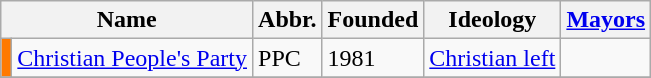<table class="wikitable sortable">
<tr>
<th colspan="2">Name</th>
<th>Abbr.</th>
<th>Founded</th>
<th>Ideology</th>
<th><a href='#'>Mayors</a></th>
</tr>
<tr>
<th style="background-color: #ff7900"></th>
<td><a href='#'>Christian People's Party</a><br></td>
<td>PPC</td>
<td>1981</td>
<td><a href='#'>Christian left</a></td>
<td></td>
</tr>
<tr>
</tr>
</table>
